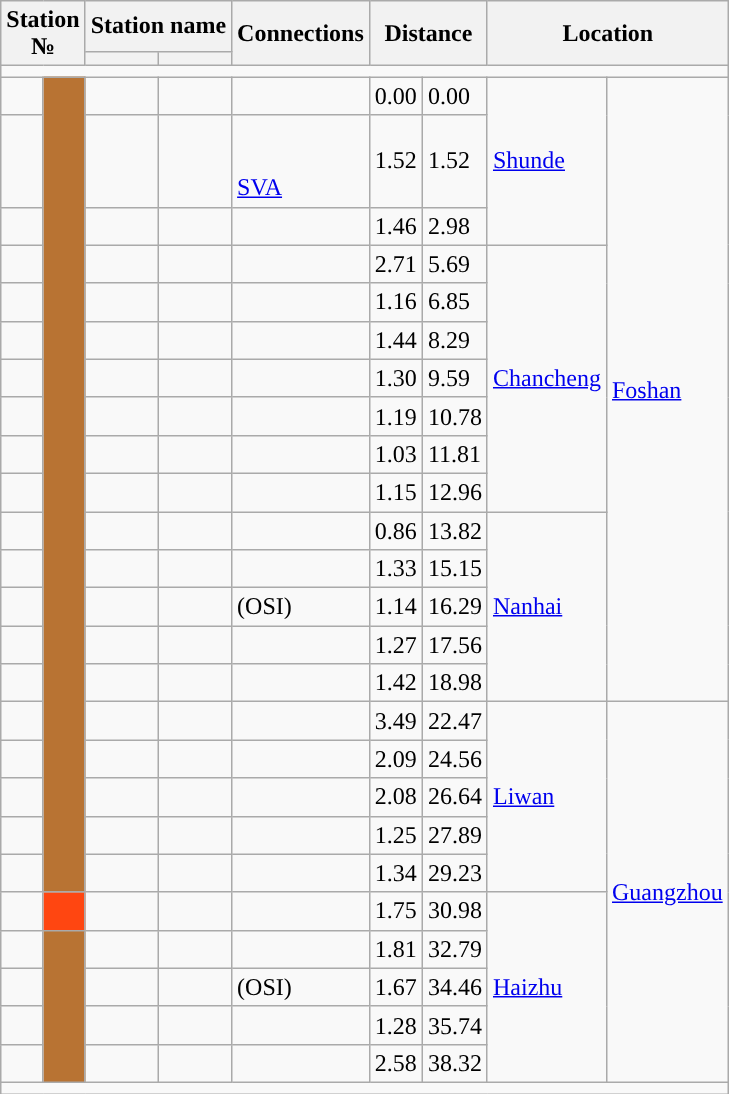<table class="wikitable">
<tr>
<th rowspan="2" colspan="2">Station<br>№</th>
<th colspan="2">Station name</th>
<th rowspan="2">Connections</th>
<th colspan="2" rowspan="2">Distance<br></th>
<th colspan="2" rowspan="2">Location</th>
</tr>
<tr>
<th></th>
<th></th>
</tr>
<tr style="background:#">
<td colspan="10"></td>
</tr>
<tr>
<td></td>
<td rowspan="20" style="background:#B87333"></td>
<td></td>
<td></td>
<td></td>
<td>0.00</td>
<td>0.00</td>
<td rowspan="3"><a href='#'>Shunde</a></td>
<td rowspan="15"><a href='#'>Foshan</a></td>
</tr>
<tr>
<td></td>
<td></td>
<td></td>
<td> <br> <br> <a href='#'>SVA</a></td>
<td>1.52</td>
<td>1.52</td>
</tr>
<tr>
<td></td>
<td></td>
<td></td>
<td></td>
<td>1.46</td>
<td>2.98</td>
</tr>
<tr>
<td></td>
<td></td>
<td></td>
<td></td>
<td>2.71</td>
<td>5.69</td>
<td rowspan=7><a href='#'>Chancheng</a></td>
</tr>
<tr>
<td></td>
<td></td>
<td></td>
<td> </td>
<td>1.16</td>
<td>6.85</td>
</tr>
<tr>
<td></td>
<td></td>
<td></td>
<td></td>
<td>1.44</td>
<td>8.29</td>
</tr>
<tr>
<td></td>
<td></td>
<td></td>
<td></td>
<td>1.30</td>
<td>9.59</td>
</tr>
<tr>
<td></td>
<td></td>
<td></td>
<td></td>
<td>1.19</td>
<td>10.78</td>
</tr>
<tr>
<td></td>
<td></td>
<td></td>
<td> </td>
<td>1.03</td>
<td>11.81</td>
</tr>
<tr>
<td></td>
<td></td>
<td></td>
<td></td>
<td>1.15</td>
<td>12.96</td>
</tr>
<tr>
<td></td>
<td></td>
<td></td>
<td> </td>
<td>0.86</td>
<td>13.82</td>
<td rowspan=5><a href='#'>Nanhai</a></td>
</tr>
<tr>
<td></td>
<td></td>
<td></td>
<td></td>
<td>1.33</td>
<td>15.15</td>
</tr>
<tr>
<td></td>
<td></td>
<td></td>
<td>  (OSI)</td>
<td>1.14</td>
<td>16.29</td>
</tr>
<tr>
<td></td>
<td></td>
<td></td>
<td></td>
<td>1.27</td>
<td>17.56</td>
</tr>
<tr>
<td></td>
<td></td>
<td></td>
<td></td>
<td>1.42</td>
<td>18.98</td>
</tr>
<tr>
<td></td>
<td></td>
<td></td>
<td></td>
<td>3.49</td>
<td>22.47</td>
<td rowspan="5"><a href='#'>Liwan</a></td>
<td rowspan="10"><a href='#'>Guangzhou</a></td>
</tr>
<tr>
<td></td>
<td></td>
<td></td>
<td></td>
<td>2.09</td>
<td>24.56</td>
</tr>
<tr>
<td></td>
<td></td>
<td></td>
<td> <br> </td>
<td>2.08</td>
<td>26.64</td>
</tr>
<tr>
<td></td>
<td></td>
<td></td>
<td></td>
<td>1.25</td>
<td>27.89</td>
</tr>
<tr>
<td></td>
<td></td>
<td></td>
<td> </td>
<td>1.34</td>
<td>29.23</td>
</tr>
<tr>
<td></td>
<td style="background:#FF4611"></td>
<td></td>
<td></td>
<td> </td>
<td>1.75</td>
<td>30.98</td>
<td rowspan=5><a href='#'>Haizhu</a></td>
</tr>
<tr>
<td></td>
<td rowspan="4" style="background:#B87333"></td>
<td></td>
<td></td>
<td> </td>
<td>1.81</td>
<td>32.79</td>
</tr>
<tr>
<td></td>
<td></td>
<td></td>
<td> (OSI)</td>
<td>1.67</td>
<td>34.46</td>
</tr>
<tr>
<td></td>
<td></td>
<td></td>
<td> </td>
<td>1.28</td>
<td>35.74</td>
</tr>
<tr>
<td></td>
<td></td>
<td></td>
<td> </td>
<td>2.58</td>
<td>38.32</td>
</tr>
<tr style="background:#">
<td colspan="10"></td>
</tr>
</table>
